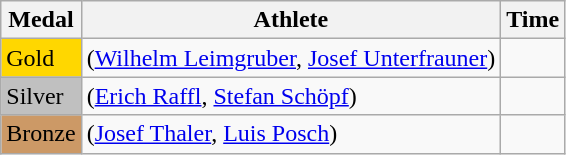<table class="wikitable">
<tr>
<th>Medal</th>
<th>Athlete</th>
<th>Time</th>
</tr>
<tr>
<td bgcolor="gold">Gold</td>
<td> (<a href='#'>Wilhelm Leimgruber</a>, <a href='#'>Josef Unterfrauner</a>)</td>
<td></td>
</tr>
<tr>
<td bgcolor="silver">Silver</td>
<td> (<a href='#'>Erich Raffl</a>, <a href='#'>Stefan Schöpf</a>)</td>
<td></td>
</tr>
<tr>
<td bgcolor="CC9966">Bronze</td>
<td> (<a href='#'>Josef Thaler</a>, <a href='#'>Luis Posch</a>)</td>
<td></td>
</tr>
</table>
